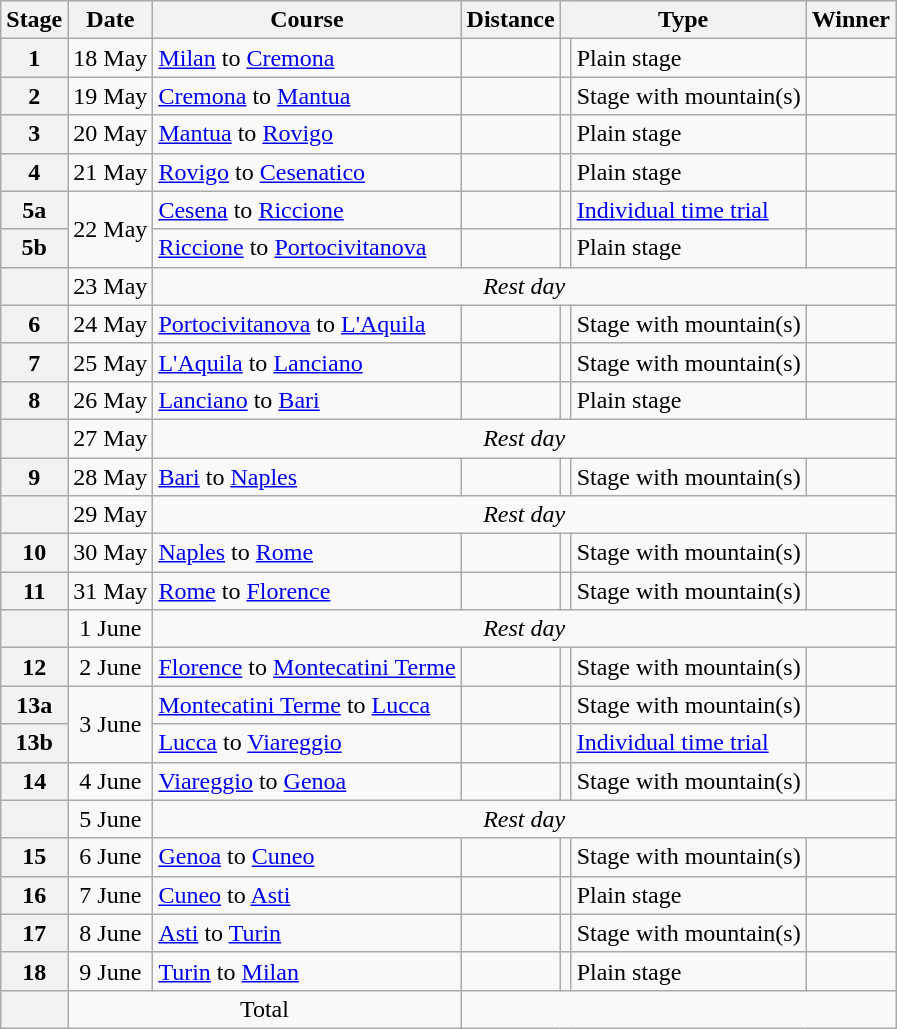<table class="wikitable">
<tr style="background:#efefef;">
<th>Stage</th>
<th>Date</th>
<th>Course</th>
<th>Distance</th>
<th colspan="2">Type</th>
<th>Winner</th>
</tr>
<tr>
<th style="text-align:center">1</th>
<td style="text-align:center;">18 May</td>
<td><a href='#'>Milan</a> to <a href='#'>Cremona</a></td>
<td style="text-align:center;"></td>
<td style="text-align:center;"></td>
<td>Plain stage</td>
<td></td>
</tr>
<tr>
<th style="text-align:center">2</th>
<td style="text-align:center;">19 May</td>
<td><a href='#'>Cremona</a> to <a href='#'>Mantua</a></td>
<td style="text-align:center;"></td>
<td style="text-align:center;"></td>
<td>Stage with mountain(s)</td>
<td></td>
</tr>
<tr>
<th style="text-align:center">3</th>
<td style="text-align:center;">20 May</td>
<td><a href='#'>Mantua</a> to <a href='#'>Rovigo</a></td>
<td style="text-align:center;"></td>
<td style="text-align:center;"></td>
<td>Plain stage</td>
<td></td>
</tr>
<tr>
<th style="text-align:center">4</th>
<td style="text-align:center;">21 May</td>
<td><a href='#'>Rovigo</a> to <a href='#'>Cesenatico</a></td>
<td style="text-align:center;"></td>
<td style="text-align:center;"></td>
<td>Plain stage</td>
<td></td>
</tr>
<tr>
<th style="text-align:center">5a</th>
<td style="text-align:center;" rowspan="2">22 May</td>
<td><a href='#'>Cesena</a> to <a href='#'>Riccione</a></td>
<td style="text-align:center;"></td>
<td style="text-align:center;"></td>
<td><a href='#'>Individual time trial</a></td>
<td></td>
</tr>
<tr>
<th style="text-align:center">5b</th>
<td><a href='#'>Riccione</a> to <a href='#'>Portocivitanova</a></td>
<td style="text-align:center;"></td>
<td style="text-align:center;"></td>
<td>Plain stage</td>
<td></td>
</tr>
<tr>
<th></th>
<td style="text-align:center;">23 May</td>
<td colspan="6" style="text-align:center;"><em>Rest day</em></td>
</tr>
<tr>
<th style="text-align:center">6</th>
<td style="text-align:center;">24 May</td>
<td><a href='#'>Portocivitanova</a> to <a href='#'>L'Aquila</a></td>
<td style="text-align:center;"></td>
<td style="text-align:center;"></td>
<td>Stage with mountain(s)</td>
<td></td>
</tr>
<tr>
<th style="text-align:center">7</th>
<td style="text-align:center;">25 May</td>
<td><a href='#'>L'Aquila</a> to <a href='#'>Lanciano</a></td>
<td style="text-align:center;"></td>
<td style="text-align:center;"></td>
<td>Stage with mountain(s)</td>
<td></td>
</tr>
<tr>
<th style="text-align:center">8</th>
<td style="text-align:center;">26 May</td>
<td><a href='#'>Lanciano</a> to <a href='#'>Bari</a></td>
<td style="text-align:center;"></td>
<td style="text-align:center;"></td>
<td>Plain stage</td>
<td></td>
</tr>
<tr>
<th></th>
<td style="text-align:center;">27 May</td>
<td colspan="6" style="text-align:center;"><em>Rest day</em></td>
</tr>
<tr>
<th style="text-align:center">9</th>
<td style="text-align:center;">28 May</td>
<td><a href='#'>Bari</a> to <a href='#'>Naples</a></td>
<td style="text-align:center;"></td>
<td style="text-align:center;"></td>
<td>Stage with mountain(s)</td>
<td></td>
</tr>
<tr>
<th></th>
<td style="text-align:center;">29 May</td>
<td colspan="6" style="text-align:center;"><em>Rest day</em></td>
</tr>
<tr>
<th style="text-align:center">10</th>
<td style="text-align:center;">30 May</td>
<td><a href='#'>Naples</a> to <a href='#'>Rome</a></td>
<td style="text-align:center;"></td>
<td style="text-align:center;"></td>
<td>Stage with mountain(s)</td>
<td></td>
</tr>
<tr>
<th style="text-align:center">11</th>
<td style="text-align:center;">31 May</td>
<td><a href='#'>Rome</a> to <a href='#'>Florence</a></td>
<td style="text-align:center;"></td>
<td style="text-align:center;"></td>
<td>Stage with mountain(s)</td>
<td></td>
</tr>
<tr>
<th></th>
<td style="text-align:center;">1 June</td>
<td colspan="6" style="text-align:center;"><em>Rest day</em></td>
</tr>
<tr>
<th style="text-align:center">12</th>
<td style="text-align:center;">2 June</td>
<td><a href='#'>Florence</a> to <a href='#'>Montecatini Terme</a></td>
<td style="text-align:center;"></td>
<td style="text-align:center;"></td>
<td>Stage with mountain(s)</td>
<td></td>
</tr>
<tr>
<th style="text-align:center">13a</th>
<td style="text-align:center;" rowspan="2">3 June</td>
<td><a href='#'>Montecatini Terme</a> to <a href='#'>Lucca</a></td>
<td style="text-align:center;"></td>
<td style="text-align:center;"></td>
<td>Stage with mountain(s)</td>
<td></td>
</tr>
<tr>
<th style="text-align:center">13b</th>
<td><a href='#'>Lucca</a> to <a href='#'>Viareggio</a></td>
<td style="text-align:center;"></td>
<td style="text-align:center;"></td>
<td><a href='#'>Individual time trial</a></td>
<td></td>
</tr>
<tr>
<th style="text-align:center">14</th>
<td style="text-align:center;">4 June</td>
<td><a href='#'>Viareggio</a> to <a href='#'>Genoa</a></td>
<td style="text-align:center;"></td>
<td style="text-align:center;"></td>
<td>Stage with mountain(s)</td>
<td></td>
</tr>
<tr>
<th></th>
<td style="text-align:center;">5 June</td>
<td colspan="6" style="text-align:center;"><em>Rest day</em></td>
</tr>
<tr>
<th style="text-align:center">15</th>
<td style="text-align:center;">6 June</td>
<td><a href='#'>Genoa</a> to <a href='#'>Cuneo</a></td>
<td style="text-align:center;"></td>
<td style="text-align:center;"></td>
<td>Stage with mountain(s)</td>
<td></td>
</tr>
<tr>
<th style="text-align:center">16</th>
<td style="text-align:center;">7 June</td>
<td><a href='#'>Cuneo</a> to <a href='#'>Asti</a></td>
<td style="text-align:center;"></td>
<td style="text-align:center;"></td>
<td>Plain stage</td>
<td></td>
</tr>
<tr>
<th style="text-align:center">17</th>
<td style="text-align:center;">8 June</td>
<td><a href='#'>Asti</a> to <a href='#'>Turin</a></td>
<td style="text-align:center;"></td>
<td style="text-align:center;"></td>
<td>Stage with mountain(s)</td>
<td></td>
</tr>
<tr>
<th style="text-align:center">18</th>
<td style="text-align:center;">9 June</td>
<td><a href='#'>Turin</a> to <a href='#'>Milan</a></td>
<td style="text-align:center;"></td>
<td style="text-align:center;"></td>
<td>Plain stage</td>
<td></td>
</tr>
<tr>
<th></th>
<td colspan="2" style="text-align:center;">Total</td>
<td colspan="5" style="text-align:center;"></td>
</tr>
</table>
